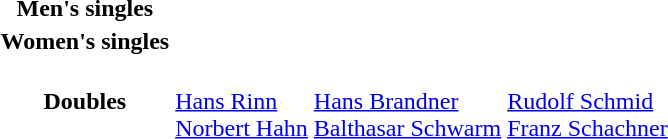<table>
<tr>
<th scope="row">Men's singles <br></th>
<td></td>
<td></td>
<td></td>
</tr>
<tr>
<th scope="row">Women's singles <br></th>
<td></td>
<td></td>
<td></td>
</tr>
<tr>
<th scope="row">Doubles <br></th>
<td><br> <a href='#'>Hans Rinn</a> <br> <a href='#'>Norbert Hahn</a></td>
<td><br> <a href='#'>Hans Brandner</a> <br> <a href='#'>Balthasar Schwarm</a></td>
<td><br> <a href='#'>Rudolf Schmid</a> <br> <a href='#'>Franz Schachner</a></td>
</tr>
</table>
